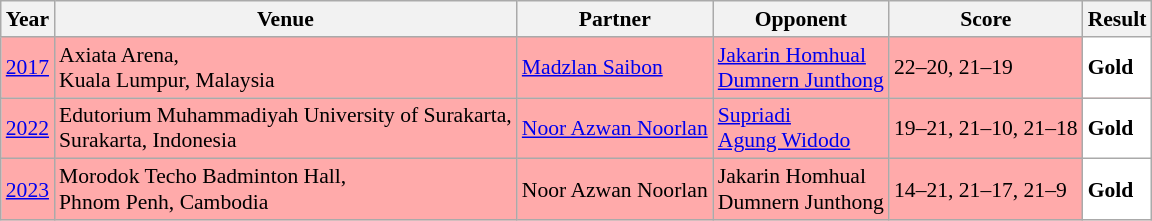<table class="sortable wikitable" style="font-size: 90%;">
<tr>
<th>Year</th>
<th>Venue</th>
<th>Partner</th>
<th>Opponent</th>
<th>Score</th>
<th>Result</th>
</tr>
<tr style="background:#FFAAAA">
<td align="center"><a href='#'>2017</a></td>
<td align="left">Axiata Arena,<br>Kuala Lumpur, Malaysia</td>
<td align="left"> <a href='#'>Madzlan Saibon</a></td>
<td align="left"> <a href='#'>Jakarin Homhual</a><br> <a href='#'>Dumnern Junthong</a></td>
<td align="left">22–20, 21–19</td>
<td style="text-align:left; background:white"> <strong>Gold</strong></td>
</tr>
<tr style="background:#FFAAAA">
<td align="center"><a href='#'>2022</a></td>
<td align="left">Edutorium Muhammadiyah University of Surakarta,<br>Surakarta, Indonesia</td>
<td align="left"> <a href='#'>Noor Azwan Noorlan</a></td>
<td align="left"> <a href='#'>Supriadi</a><br> <a href='#'>Agung Widodo</a></td>
<td align="left">19–21, 21–10, 21–18</td>
<td style="text-align:left; background:white"> <strong>Gold</strong></td>
</tr>
<tr style="background:#FFAAAA">
<td align="center"><a href='#'>2023</a></td>
<td align="left">Morodok Techo Badminton Hall,<br>Phnom Penh, Cambodia</td>
<td align="left"> Noor Azwan Noorlan</td>
<td align="left"> Jakarin Homhual<br> Dumnern Junthong</td>
<td align="left">14–21, 21–17, 21–9</td>
<td style="text-align:left; background:white"> <strong>Gold</strong></td>
</tr>
</table>
